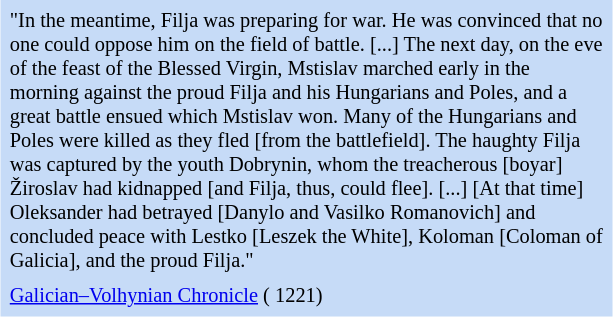<table class="toccolours" style="float: left; margin-left: 2em; margin-right: 1em; font-size: 85%; background:#c6dbf7; color:black; width:30em; max-width: 40%;" cellspacing="5">
<tr>
<td style="text-align: left;">"In the meantime, Filja was preparing for war. He was convinced that no one could oppose him on the field of battle. [...] The next day, on the eve of the feast of the Blessed Virgin, Mstislav marched early in the morning against the proud Filja and his Hungarians and Poles, and a great battle ensued which Mstislav won. Many of the Hungarians and Poles were killed as they fled [from the battlefield]. The haughty Filja was captured by the youth Dobrynin, whom the treacherous [boyar] Žiroslav had kidnapped [and Filja, thus, could flee]. [...]  [At that time] Oleksander had betrayed [Danylo and Vasilko Romanovich] and concluded peace with Lestko [Leszek the White], Koloman [Coloman of Galicia], and the proud Filja."</td>
</tr>
<tr>
<td style="text-align: left;"><a href='#'>Galician–Volhynian Chronicle</a> ( 1221)</td>
</tr>
</table>
